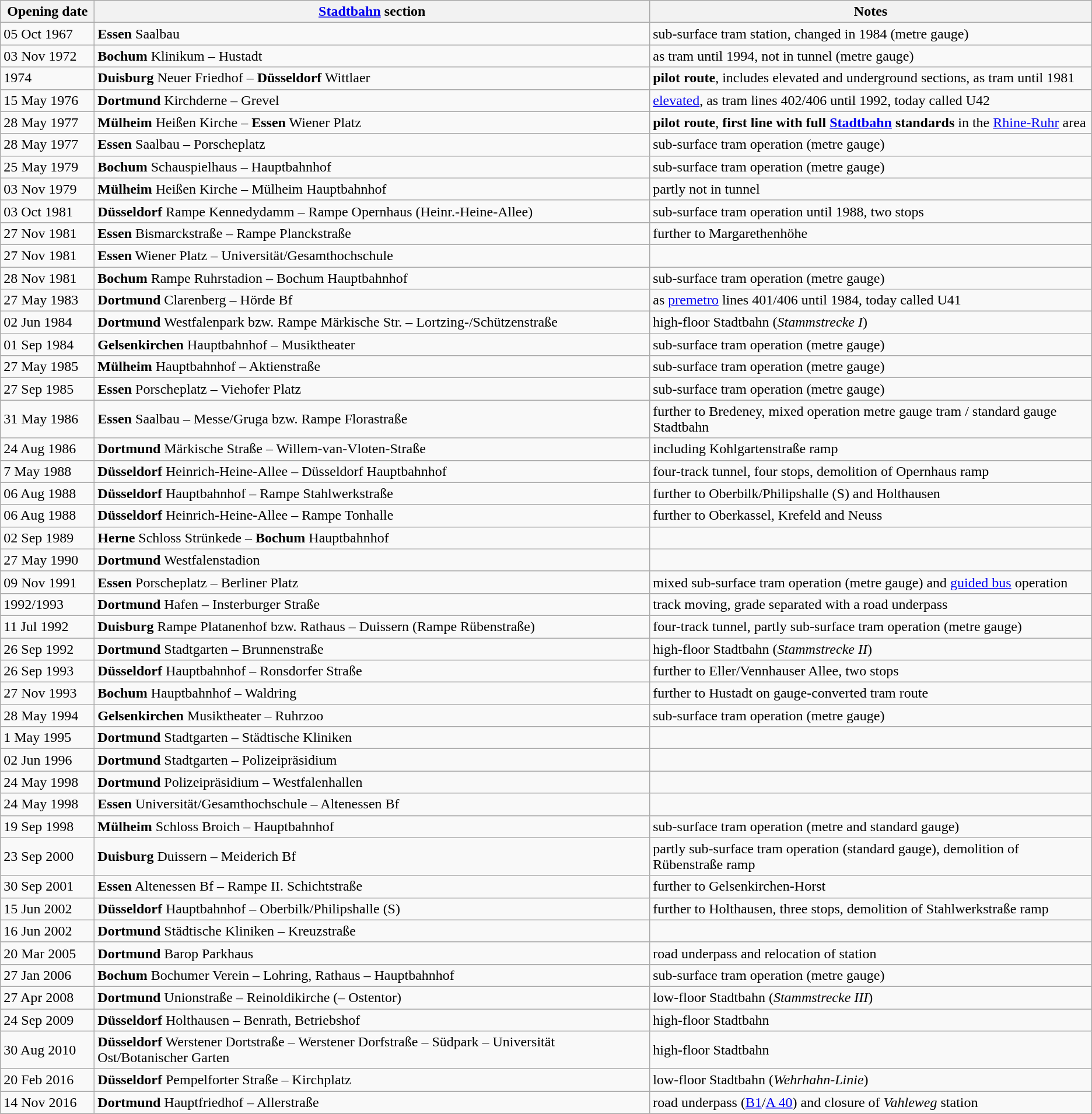<table class="wikitable">
<tr>
<th width="100px">Opening date</th>
<th><a href='#'>Stadtbahn</a> section</th>
<th>Notes</th>
</tr>
<tr>
<td>05 Oct 1967</td>
<td><strong>Essen</strong> Saalbau</td>
<td>sub-surface tram station, changed in 1984 (metre gauge)</td>
</tr>
<tr>
<td>03 Nov 1972</td>
<td><strong>Bochum</strong> Klinikum – Hustadt</td>
<td>as tram until 1994, not in tunnel (metre gauge)</td>
</tr>
<tr>
<td>1974</td>
<td><strong>Duisburg</strong> Neuer Friedhof – <strong>Düsseldorf</strong> Wittlaer</td>
<td><strong>pilot route</strong>, includes elevated and underground sections, as tram until 1981</td>
</tr>
<tr>
<td>15 May 1976</td>
<td><strong>Dortmund</strong> Kirchderne – Grevel</td>
<td><a href='#'>elevated</a>, as tram lines 402/406 until 1992, today called U42</td>
</tr>
<tr>
<td>28 May 1977</td>
<td><strong>Mülheim</strong> Heißen Kirche – <strong>Essen</strong> Wiener Platz</td>
<td><strong>pilot route</strong>, <strong>first line with full <a href='#'>Stadtbahn</a> standards</strong> in the <a href='#'>Rhine-Ruhr</a> area</td>
</tr>
<tr>
<td>28 May 1977</td>
<td><strong>Essen</strong> Saalbau – Porscheplatz</td>
<td>sub-surface tram operation (metre gauge)</td>
</tr>
<tr>
<td>25 May 1979</td>
<td><strong>Bochum</strong> Schauspielhaus – Hauptbahnhof</td>
<td>sub-surface tram operation (metre gauge)</td>
</tr>
<tr>
<td>03 Nov 1979</td>
<td><strong>Mülheim</strong> Heißen Kirche – Mülheim Hauptbahnhof</td>
<td>partly not in tunnel</td>
</tr>
<tr>
<td>03 Oct 1981</td>
<td><strong>Düsseldorf</strong> Rampe Kennedydamm – Rampe Opernhaus (Heinr.-Heine-Allee)</td>
<td>sub-surface tram operation until 1988, two stops</td>
</tr>
<tr>
<td>27 Nov 1981</td>
<td><strong>Essen</strong> Bismarckstraße – Rampe Planckstraße</td>
<td>further to Margarethenhöhe</td>
</tr>
<tr>
<td>27 Nov 1981</td>
<td><strong>Essen</strong> Wiener Platz – Universität/Gesamthochschule</td>
<td></td>
</tr>
<tr>
<td>28 Nov 1981</td>
<td><strong>Bochum</strong> Rampe Ruhrstadion – Bochum Hauptbahnhof</td>
<td>sub-surface tram operation (metre gauge)</td>
</tr>
<tr>
<td>27 May 1983</td>
<td><strong>Dortmund</strong> Clarenberg – Hörde Bf</td>
<td>as <a href='#'>premetro</a> lines 401/406 until 1984, today called U41</td>
</tr>
<tr>
<td>02 Jun 1984</td>
<td><strong>Dortmund</strong> Westfalenpark bzw. Rampe Märkische Str. – Lortzing-/Schützenstraße</td>
<td>high-floor Stadtbahn (<em>Stammstrecke I</em>)</td>
</tr>
<tr>
<td>01 Sep 1984</td>
<td><strong>Gelsenkirchen</strong> Hauptbahnhof – Musiktheater</td>
<td>sub-surface tram operation (metre gauge)</td>
</tr>
<tr>
<td>27 May 1985</td>
<td><strong>Mülheim</strong> Hauptbahnhof – Aktienstraße</td>
<td>sub-surface tram operation (metre gauge)</td>
</tr>
<tr>
<td>27 Sep 1985</td>
<td><strong>Essen</strong> Porscheplatz – Viehofer Platz</td>
<td>sub-surface tram operation (metre gauge)</td>
</tr>
<tr>
<td>31 May 1986</td>
<td><strong>Essen</strong> Saalbau – Messe/Gruga bzw. Rampe Florastraße</td>
<td>further to Bredeney, mixed operation metre gauge tram / standard gauge Stadtbahn</td>
</tr>
<tr>
<td>24 Aug 1986</td>
<td><strong>Dortmund</strong> Märkische Straße – Willem-van-Vloten-Straße</td>
<td>including Kohlgartenstraße ramp</td>
</tr>
<tr>
<td>7 May 1988</td>
<td><strong>Düsseldorf</strong> Heinrich-Heine-Allee – Düsseldorf Hauptbahnhof</td>
<td>four-track tunnel, four stops, demolition of Opernhaus ramp</td>
</tr>
<tr>
<td>06 Aug 1988</td>
<td><strong>Düsseldorf</strong> Hauptbahnhof – Rampe Stahlwerkstraße</td>
<td>further to Oberbilk/Philipshalle (S) and Holthausen</td>
</tr>
<tr>
<td>06 Aug 1988</td>
<td><strong>Düsseldorf</strong> Heinrich-Heine-Allee – Rampe Tonhalle</td>
<td>further to Oberkassel, Krefeld and Neuss</td>
</tr>
<tr>
<td>02 Sep 1989</td>
<td><strong>Herne</strong> Schloss Strünkede – <strong>Bochum</strong> Hauptbahnhof</td>
<td></td>
</tr>
<tr>
<td>27 May 1990</td>
<td><strong>Dortmund</strong> Westfalenstadion</td>
<td></td>
</tr>
<tr>
<td>09 Nov 1991</td>
<td><strong>Essen</strong> Porscheplatz – Berliner Platz</td>
<td>mixed sub-surface tram operation (metre gauge) and <a href='#'>guided bus</a> operation</td>
</tr>
<tr>
<td>1992/1993</td>
<td><strong>Dortmund</strong> Hafen – Insterburger Straße</td>
<td>track moving, grade separated with a road underpass</td>
</tr>
<tr>
<td>11 Jul 1992</td>
<td><strong>Duisburg</strong> Rampe Platanenhof bzw. Rathaus – Duissern (Rampe Rübenstraße)</td>
<td>four-track tunnel, partly sub-surface tram operation (metre gauge)</td>
</tr>
<tr>
<td>26 Sep 1992</td>
<td><strong>Dortmund</strong> Stadtgarten – Brunnenstraße</td>
<td>high-floor Stadtbahn (<em>Stammstrecke II</em>)</td>
</tr>
<tr>
<td>26 Sep 1993</td>
<td><strong>Düsseldorf</strong> Hauptbahnhof – Ronsdorfer Straße</td>
<td>further to Eller/Vennhauser Allee, two stops</td>
</tr>
<tr>
<td>27 Nov 1993</td>
<td><strong>Bochum</strong> Hauptbahnhof – Waldring</td>
<td>further to Hustadt on gauge-converted tram route</td>
</tr>
<tr>
<td>28 May 1994</td>
<td><strong>Gelsenkirchen</strong> Musiktheater – Ruhrzoo</td>
<td>sub-surface tram operation (metre gauge)</td>
</tr>
<tr>
<td>1 May 1995</td>
<td><strong>Dortmund</strong> Stadtgarten – Städtische Kliniken</td>
<td></td>
</tr>
<tr>
<td>02 Jun 1996</td>
<td><strong>Dortmund</strong> Stadtgarten – Polizeipräsidium</td>
<td></td>
</tr>
<tr>
<td>24 May 1998</td>
<td><strong>Dortmund</strong> Polizeipräsidium – Westfalenhallen</td>
<td></td>
</tr>
<tr>
<td>24 May 1998</td>
<td><strong>Essen</strong> Universität/Gesamthochschule – Altenessen Bf</td>
<td></td>
</tr>
<tr>
<td>19 Sep 1998</td>
<td><strong>Mülheim</strong> Schloss Broich – Hauptbahnhof</td>
<td>sub-surface tram operation (metre and standard gauge)</td>
</tr>
<tr>
<td>23 Sep 2000</td>
<td><strong>Duisburg</strong> Duissern – Meiderich Bf</td>
<td>partly sub-surface tram operation (standard gauge), demolition of Rübenstraße ramp</td>
</tr>
<tr>
<td>30 Sep 2001</td>
<td><strong>Essen</strong> Altenessen Bf – Rampe II. Schichtstraße</td>
<td>further to Gelsenkirchen-Horst</td>
</tr>
<tr>
<td>15 Jun 2002</td>
<td><strong>Düsseldorf</strong> Hauptbahnhof – Oberbilk/Philipshalle (S)</td>
<td>further to Holthausen, three stops, demolition of Stahlwerkstraße ramp</td>
</tr>
<tr>
<td>16 Jun 2002</td>
<td><strong>Dortmund</strong> Städtische Kliniken – Kreuzstraße</td>
<td></td>
</tr>
<tr>
<td>20 Mar 2005</td>
<td><strong>Dortmund</strong> Barop Parkhaus</td>
<td>road underpass and relocation of station</td>
</tr>
<tr>
<td>27 Jan 2006</td>
<td><strong>Bochum</strong> Bochumer Verein – Lohring, Rathaus – Hauptbahnhof</td>
<td>sub-surface tram operation (metre gauge)</td>
</tr>
<tr>
<td>27 Apr 2008</td>
<td><strong>Dortmund</strong> Unionstraße – Reinoldikirche (– Ostentor)</td>
<td>low-floor Stadtbahn (<em>Stammstrecke III</em>)</td>
</tr>
<tr>
<td>24 Sep 2009</td>
<td><strong>Düsseldorf</strong> Holthausen – Benrath, Betriebshof</td>
<td>high-floor Stadtbahn</td>
</tr>
<tr>
<td>30 Aug 2010</td>
<td><strong>Düsseldorf</strong> Werstener Dortstraße – Werstener Dorfstraße – Südpark – Universität Ost/Botanischer Garten</td>
<td>high-floor Stadtbahn</td>
</tr>
<tr>
<td>20 Feb 2016</td>
<td><strong>Düsseldorf</strong> Pempelforter Straße – Kirchplatz</td>
<td>low-floor Stadtbahn (<em>Wehrhahn-Linie</em>)</td>
</tr>
<tr>
<td>14 Nov 2016</td>
<td><strong>Dortmund</strong> Hauptfriedhof – Allerstraße</td>
<td>road underpass (<a href='#'>B1</a>/<a href='#'>A 40</a>) and closure of <em>Vahleweg</em> station</td>
</tr>
<tr>
</tr>
</table>
